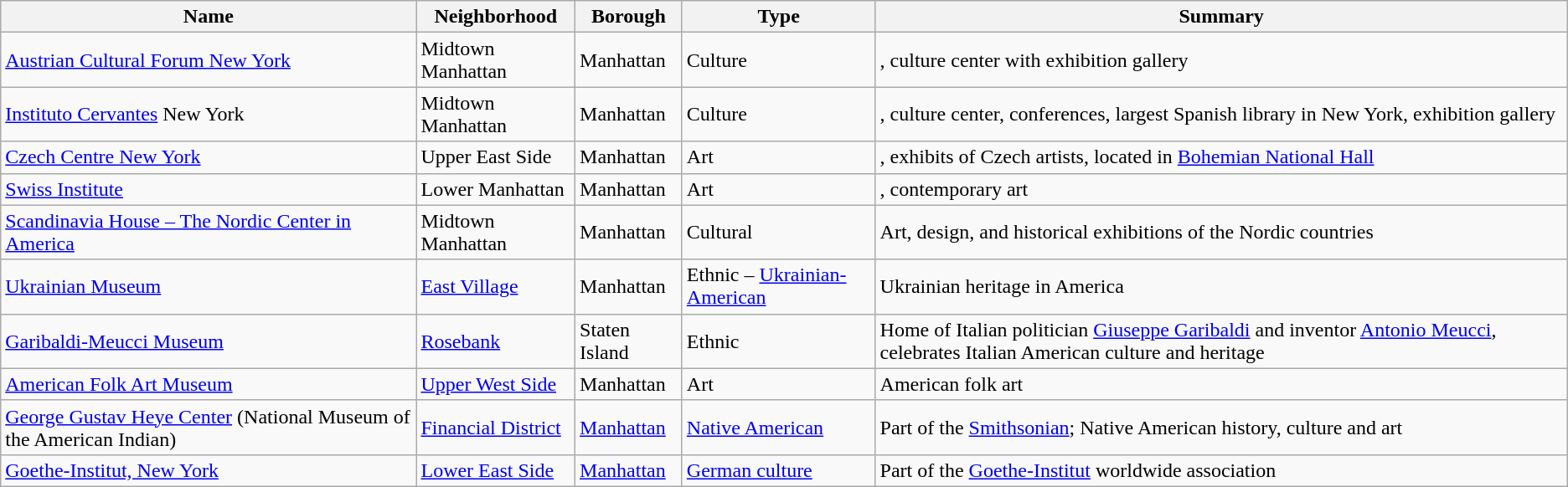<table class="wikitable sortable">
<tr>
<th>Name</th>
<th>Neighborhood</th>
<th>Borough</th>
<th>Type</th>
<th>Summary</th>
</tr>
<tr>
<td><a href='#'>Austrian Cultural Forum New York</a></td>
<td>Midtown Manhattan</td>
<td>Manhattan</td>
<td>Culture</td>
<td>, culture center with exhibition gallery</td>
</tr>
<tr>
<td><a href='#'>Instituto Cervantes</a> New York</td>
<td>Midtown Manhattan</td>
<td>Manhattan</td>
<td>Culture</td>
<td>, culture center, conferences, largest Spanish library in New York, exhibition gallery</td>
</tr>
<tr>
<td><a href='#'>Czech Centre New York</a></td>
<td>Upper East Side</td>
<td>Manhattan</td>
<td>Art</td>
<td>, exhibits of Czech artists, located in <a href='#'>Bohemian National Hall</a></td>
</tr>
<tr>
<td><a href='#'>Swiss Institute</a></td>
<td>Lower Manhattan</td>
<td>Manhattan</td>
<td>Art</td>
<td>, contemporary art</td>
</tr>
<tr>
<td><a href='#'>Scandinavia House – The Nordic Center in America</a></td>
<td>Midtown Manhattan</td>
<td>Manhattan</td>
<td>Cultural</td>
<td>Art, design, and historical exhibitions of the Nordic countries</td>
</tr>
<tr>
<td><a href='#'>Ukrainian Museum</a></td>
<td><a href='#'>East Village</a></td>
<td>Manhattan</td>
<td>Ethnic – <a href='#'>Ukrainian-American</a></td>
<td>Ukrainian heritage in America</td>
</tr>
<tr>
<td><a href='#'>Garibaldi-Meucci Museum</a></td>
<td><a href='#'>Rosebank</a></td>
<td>Staten Island</td>
<td>Ethnic</td>
<td>Home of Italian politician <a href='#'>Giuseppe Garibaldi</a> and inventor <a href='#'>Antonio Meucci</a>, celebrates Italian American culture and heritage</td>
</tr>
<tr>
<td><a href='#'>American Folk Art Museum</a></td>
<td><a href='#'>Upper West Side</a></td>
<td>Manhattan</td>
<td>Art</td>
<td>American folk art</td>
</tr>
<tr>
<td><a href='#'>George Gustav Heye Center</a> (National Museum of the American Indian)</td>
<td><a href='#'>Financial District</a></td>
<td><a href='#'>Manhattan</a></td>
<td><a href='#'>Native American</a></td>
<td>Part of the <a href='#'>Smithsonian</a>; Native American history, culture and art</td>
</tr>
<tr>
<td><a href='#'>Goethe-Institut, New York</a></td>
<td><a href='#'>Lower East Side</a></td>
<td><a href='#'>Manhattan</a></td>
<td><a href='#'>German culture</a></td>
<td>Part of the <a href='#'>Goethe-Institut</a> worldwide association</td>
</tr>
</table>
